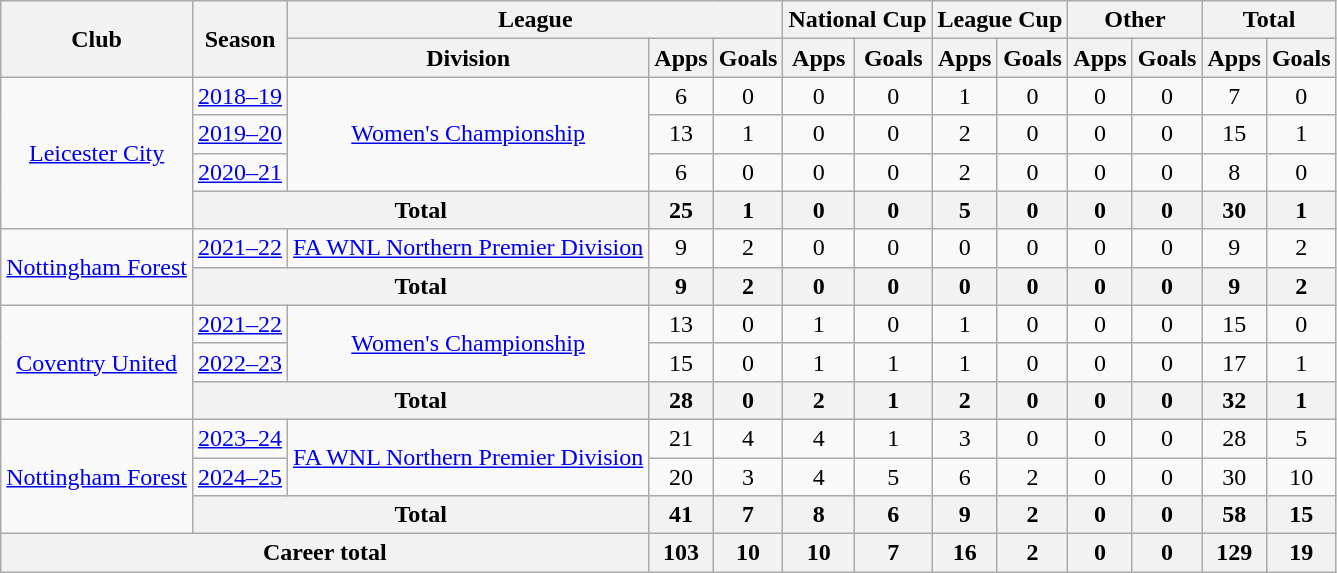<table class="wikitable" style="text-align: center">
<tr>
<th rowspan="2">Club</th>
<th rowspan="2">Season</th>
<th colspan="3">League</th>
<th colspan="2">National Cup</th>
<th colspan="2">League Cup</th>
<th colspan="2">Other</th>
<th colspan="2">Total</th>
</tr>
<tr>
<th>Division</th>
<th>Apps</th>
<th>Goals</th>
<th>Apps</th>
<th>Goals</th>
<th>Apps</th>
<th>Goals</th>
<th>Apps</th>
<th>Goals</th>
<th>Apps</th>
<th>Goals</th>
</tr>
<tr>
<td rowspan="4"><a href='#'>Leicester City</a></td>
<td><a href='#'>2018–19</a></td>
<td rowspan="3"><a href='#'>Women's Championship</a></td>
<td>6</td>
<td>0</td>
<td>0</td>
<td>0</td>
<td>1</td>
<td>0</td>
<td>0</td>
<td>0</td>
<td>7</td>
<td>0</td>
</tr>
<tr>
<td><a href='#'>2019–20</a></td>
<td>13</td>
<td>1</td>
<td>0</td>
<td>0</td>
<td>2</td>
<td>0</td>
<td>0</td>
<td>0</td>
<td>15</td>
<td>1</td>
</tr>
<tr>
<td><a href='#'>2020–21</a></td>
<td>6</td>
<td>0</td>
<td>0</td>
<td>0</td>
<td>2</td>
<td>0</td>
<td>0</td>
<td>0</td>
<td>8</td>
<td>0</td>
</tr>
<tr>
<th colspan="2"><strong>Total</strong></th>
<th>25</th>
<th>1</th>
<th>0</th>
<th>0</th>
<th>5</th>
<th>0</th>
<th>0</th>
<th>0</th>
<th>30</th>
<th>1</th>
</tr>
<tr>
<td rowspan="2"><a href='#'>Nottingham Forest</a></td>
<td><a href='#'>2021–22</a></td>
<td><a href='#'>FA WNL Northern Premier Division</a></td>
<td>9</td>
<td>2</td>
<td>0</td>
<td>0</td>
<td>0</td>
<td>0</td>
<td>0</td>
<td>0</td>
<td>9</td>
<td>2</td>
</tr>
<tr>
<th colspan="2"><strong>Total</strong></th>
<th>9</th>
<th>2</th>
<th>0</th>
<th>0</th>
<th>0</th>
<th>0</th>
<th>0</th>
<th>0</th>
<th>9</th>
<th>2</th>
</tr>
<tr>
<td rowspan="3"><a href='#'>Coventry United</a></td>
<td><a href='#'>2021–22</a></td>
<td rowspan="2"><a href='#'>Women's Championship</a></td>
<td>13</td>
<td>0</td>
<td>1</td>
<td>0</td>
<td>1</td>
<td>0</td>
<td>0</td>
<td>0</td>
<td>15</td>
<td>0</td>
</tr>
<tr>
<td><a href='#'>2022–23</a></td>
<td>15</td>
<td>0</td>
<td>1</td>
<td>1</td>
<td>1</td>
<td>0</td>
<td>0</td>
<td>0</td>
<td>17</td>
<td>1</td>
</tr>
<tr>
<th colspan="2"><strong>Total</strong></th>
<th>28</th>
<th>0</th>
<th>2</th>
<th>1</th>
<th>2</th>
<th>0</th>
<th>0</th>
<th>0</th>
<th>32</th>
<th>1</th>
</tr>
<tr>
<td rowspan="3"><a href='#'>Nottingham Forest</a></td>
<td><a href='#'>2023–24</a></td>
<td rowspan="2"><a href='#'>FA WNL Northern Premier Division</a></td>
<td>21</td>
<td>4</td>
<td>4</td>
<td>1</td>
<td>3</td>
<td>0</td>
<td>0</td>
<td>0</td>
<td>28</td>
<td>5</td>
</tr>
<tr>
<td><a href='#'>2024–25</a></td>
<td>20</td>
<td>3</td>
<td>4</td>
<td>5</td>
<td>6</td>
<td>2</td>
<td>0</td>
<td>0</td>
<td>30</td>
<td>10</td>
</tr>
<tr>
<th colspan="2"><strong>Total</strong></th>
<th>41</th>
<th>7</th>
<th>8</th>
<th>6</th>
<th>9</th>
<th>2</th>
<th>0</th>
<th>0</th>
<th>58</th>
<th>15</th>
</tr>
<tr>
<th colspan="3"><strong>Career total</strong></th>
<th>103</th>
<th>10</th>
<th>10</th>
<th>7</th>
<th>16</th>
<th>2</th>
<th>0</th>
<th>0</th>
<th>129</th>
<th>19</th>
</tr>
</table>
